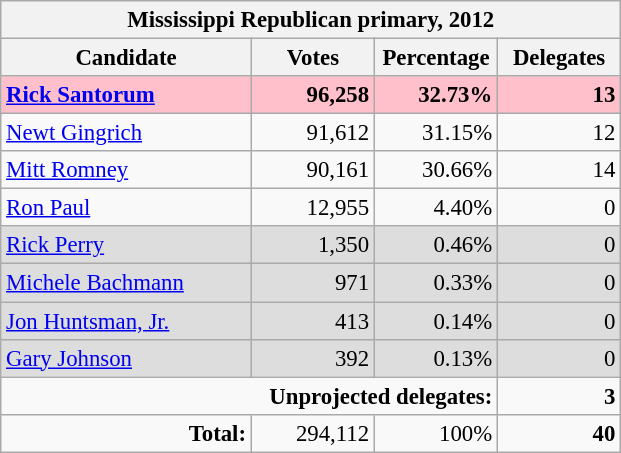<table class="wikitable" style="font-size:95%;">
<tr>
<th colspan="4">Mississippi Republican primary, 2012</th>
</tr>
<tr>
<th width="160px">Candidate</th>
<th width="75px">Votes</th>
<th width="75px">Percentage</th>
<th width="75px">Delegates</th>
</tr>
<tr align="right" bgcolor="pink">
<td align="left"> <strong><a href='#'>Rick Santorum</a></strong></td>
<td><strong>96,258</strong></td>
<td><strong>32.73%</strong></td>
<td><strong>13</strong></td>
</tr>
<tr align="right">
<td align="left"><a href='#'>Newt Gingrich</a></td>
<td>91,612</td>
<td>31.15%</td>
<td>12</td>
</tr>
<tr align="right">
<td align="left"><a href='#'>Mitt Romney</a></td>
<td>90,161</td>
<td>30.66%</td>
<td>14</td>
</tr>
<tr align="right">
<td align="left"><a href='#'>Ron Paul</a></td>
<td>12,955</td>
<td>4.40%</td>
<td>0</td>
</tr>
<tr align="right" | bgcolor="#DDDDDD">
<td align="left"><a href='#'>Rick Perry</a></td>
<td>1,350</td>
<td>0.46%</td>
<td>0</td>
</tr>
<tr align="right" | bgcolor="#DDDDDD">
<td align="left"><a href='#'>Michele Bachmann</a></td>
<td>971</td>
<td>0.33%</td>
<td>0</td>
</tr>
<tr align="right" | bgcolor="#DDDDDD">
<td align="left"><a href='#'>Jon Huntsman, Jr.</a></td>
<td>413</td>
<td>0.14%</td>
<td>0</td>
</tr>
<tr align="right" | bgcolor="#DDDDDD">
<td align="left"><a href='#'>Gary Johnson</a></td>
<td>392</td>
<td>0.13%</td>
<td>0</td>
</tr>
<tr align="right">
<td colspan="3"><strong>Unprojected delegates:</strong></td>
<td><strong>3</strong></td>
</tr>
<tr align="right">
<td><strong>Total:</strong></td>
<td>294,112</td>
<td>100%</td>
<td><strong>40</strong></td>
</tr>
</table>
